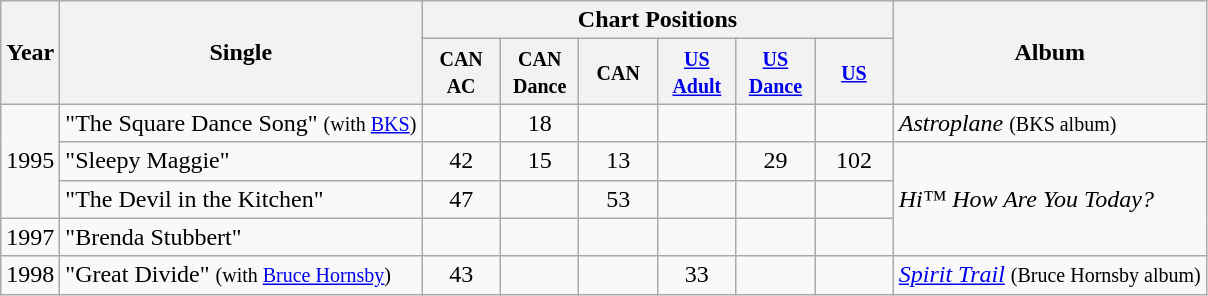<table class="wikitable">
<tr>
<th rowspan="2">Year</th>
<th rowspan="2">Single</th>
<th colspan="6">Chart Positions</th>
<th rowspan="2">Album</th>
</tr>
<tr>
<th style="width:45px;"><small>CAN AC</small></th>
<th style="width:45px;"><small>CAN Dance</small></th>
<th style="width:45px;"><small>CAN</small></th>
<th style="width:45px;"><small><a href='#'>US Adult</a></small></th>
<th style="width:45px;"><small><a href='#'>US Dance</a></small></th>
<th style="width:45px;"><small><a href='#'>US</a></small></th>
</tr>
<tr>
<td rowspan="3">1995</td>
<td>"The Square Dance Song" <small>(with <a href='#'>BKS</a>)</small></td>
<td></td>
<td style="text-align:center;">18</td>
<td></td>
<td></td>
<td></td>
<td></td>
<td><em>Astroplane</em> <small>(BKS album)</small></td>
</tr>
<tr>
<td>"Sleepy Maggie"</td>
<td style="text-align:center;">42</td>
<td style="text-align:center;">15</td>
<td style="text-align:center;">13</td>
<td></td>
<td style="text-align:center;">29</td>
<td style="text-align:center;">102</td>
<td rowspan="3"><em>Hi™ How Are You Today?</em></td>
</tr>
<tr>
<td>"The Devil in the Kitchen"</td>
<td style="text-align:center;">47</td>
<td></td>
<td style="text-align:center;">53</td>
<td></td>
<td></td>
<td></td>
</tr>
<tr>
<td>1997</td>
<td>"Brenda Stubbert"</td>
<td></td>
<td></td>
<td></td>
<td></td>
<td></td>
<td></td>
</tr>
<tr>
<td>1998</td>
<td>"Great Divide" <small>(with <a href='#'>Bruce Hornsby</a>)</small></td>
<td style="text-align:center;">43</td>
<td></td>
<td></td>
<td style="text-align:center;">33</td>
<td></td>
<td></td>
<td><em><a href='#'>Spirit Trail</a></em> <small>(Bruce Hornsby album)</small></td>
</tr>
</table>
